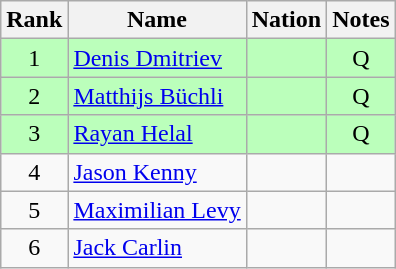<table class="wikitable sortable" style="text-align:center">
<tr>
<th>Rank</th>
<th>Name</th>
<th>Nation</th>
<th>Notes</th>
</tr>
<tr bgcolor=bbffbb>
<td>1</td>
<td align=left><a href='#'>Denis Dmitriev</a></td>
<td align=left></td>
<td>Q</td>
</tr>
<tr bgcolor=bbffbb>
<td>2</td>
<td align=left><a href='#'>Matthijs Büchli</a></td>
<td align=left></td>
<td>Q</td>
</tr>
<tr bgcolor=bbffbb>
<td>3</td>
<td align=left><a href='#'>Rayan Helal</a></td>
<td align=left></td>
<td>Q</td>
</tr>
<tr>
<td>4</td>
<td align=left><a href='#'>Jason Kenny</a></td>
<td align=left></td>
<td></td>
</tr>
<tr>
<td>5</td>
<td align=left><a href='#'>Maximilian Levy</a></td>
<td align=left></td>
<td></td>
</tr>
<tr>
<td>6</td>
<td align=left><a href='#'>Jack Carlin</a></td>
<td align=left></td>
<td></td>
</tr>
</table>
